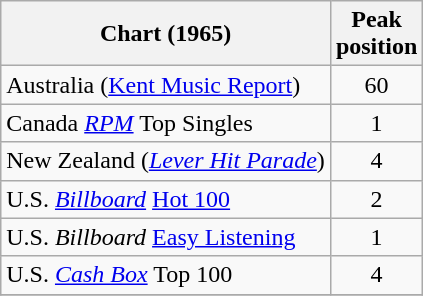<table class="wikitable sortable">
<tr>
<th>Chart (1965)</th>
<th>Peak<br>position</th>
</tr>
<tr>
<td>Australia (<a href='#'>Kent Music Report</a>)</td>
<td style="text-align:center;">60</td>
</tr>
<tr>
<td>Canada <em><a href='#'>RPM</a></em> Top Singles</td>
<td style="text-align:center;">1</td>
</tr>
<tr>
<td>New Zealand (<em><a href='#'>Lever Hit Parade</a></em>)</td>
<td style="text-align:center;">4</td>
</tr>
<tr>
<td>U.S. <em><a href='#'>Billboard</a></em> <a href='#'>Hot 100</a></td>
<td style="text-align:center;">2</td>
</tr>
<tr>
<td>U.S. <em>Billboard</em> <a href='#'>Easy Listening</a></td>
<td style="text-align:center;">1</td>
</tr>
<tr>
<td>U.S. <a href='#'><em>Cash Box</em></a> Top 100</td>
<td align="center">4</td>
</tr>
<tr>
</tr>
</table>
